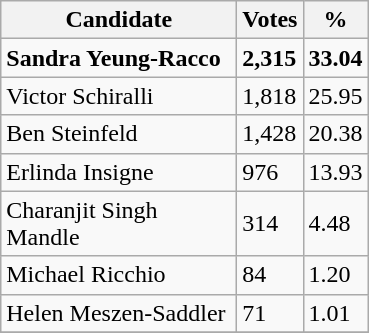<table class="wikitable">
<tr>
<th bgcolor="#DDDDFF" width="150px">Candidate</th>
<th bgcolor="#DDDDFF">Votes</th>
<th bgcolor="#DDDDFF">%</th>
</tr>
<tr>
<td><strong>Sandra Yeung-Racco</strong></td>
<td><strong>2,315</strong></td>
<td><strong>33.04</strong></td>
</tr>
<tr>
<td>Victor Schiralli</td>
<td>1,818</td>
<td>25.95</td>
</tr>
<tr>
<td>Ben Steinfeld</td>
<td>1,428</td>
<td>20.38</td>
</tr>
<tr>
<td>Erlinda Insigne</td>
<td>976</td>
<td>13.93</td>
</tr>
<tr>
<td>Charanjit Singh Mandle</td>
<td>314</td>
<td>4.48</td>
</tr>
<tr>
<td>Michael Ricchio</td>
<td>84</td>
<td>1.20</td>
</tr>
<tr>
<td>Helen Meszen-Saddler</td>
<td>71</td>
<td>1.01</td>
</tr>
<tr>
</tr>
</table>
